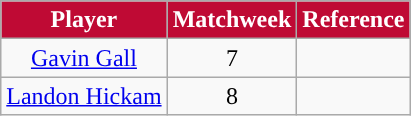<table class=wikitable>
<tr>
<th style="background:#BF0A34; color:#FFFFFF;">Player</th>
<th style="background:#BF0A34; color:#FFFFFF;">Matchweek</th>
<th style="background:#BF0A34; color:#FFFFFF;">Reference</th>
</tr>
<tr>
<td align=center> <a href='#'>Gavin Gall</a></td>
<td align=center>7</td>
<td align=center></td>
</tr>
<tr>
<td align=center> <a href='#'>Landon Hickam</a></td>
<td align=center>8</td>
<td align=center></td>
</tr>
</table>
